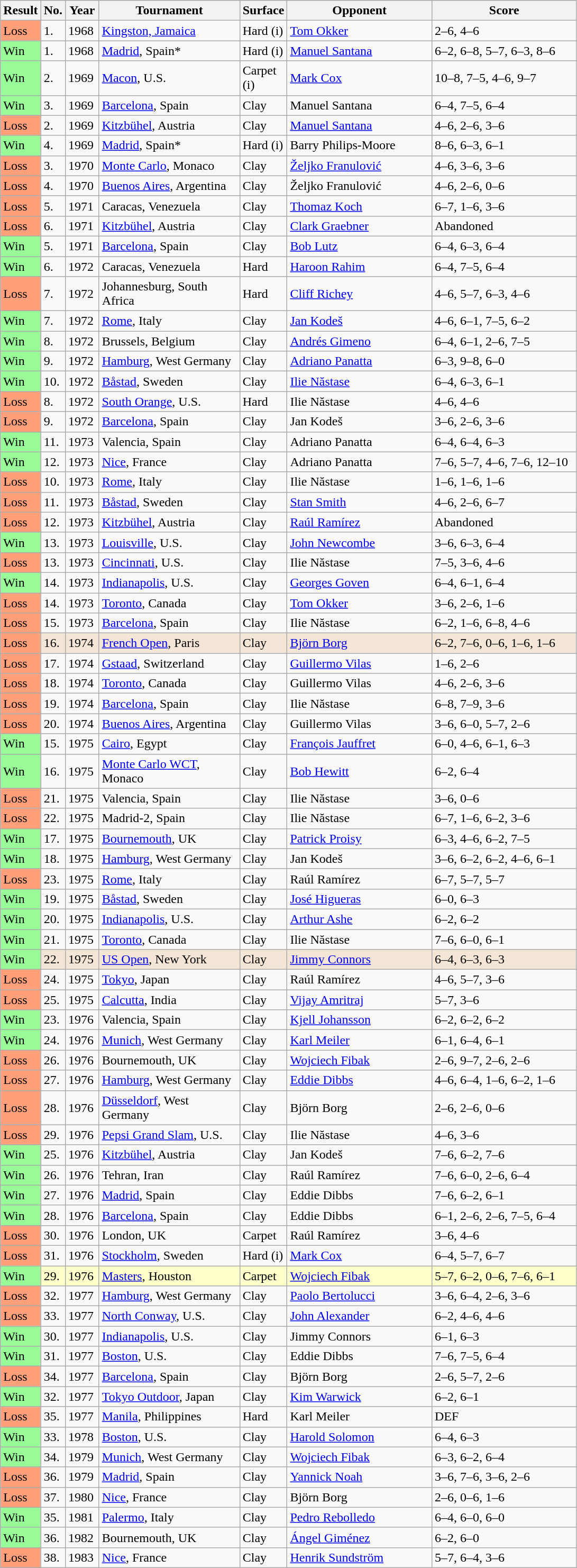<table class="sortable wikitable">
<tr>
<th style="width:40px">Result</th>
<th style="width:20px">No.</th>
<th style="width:35px">Year</th>
<th style="width:170px">Tournament</th>
<th style="width:50px">Surface</th>
<th style="width:175px">Opponent</th>
<th style="width:175px" class="unsortable">Score</th>
</tr>
<tr>
<td style="background:#ffa07a;">Loss</td>
<td>1.</td>
<td>1968</td>
<td><a href='#'>Kingston, Jamaica</a></td>
<td>Hard (i)</td>
<td> <a href='#'>Tom Okker</a></td>
<td>2–6, 4–6</td>
</tr>
<tr>
<td style="background:#98fb98;">Win</td>
<td>1.</td>
<td>1968</td>
<td><a href='#'>Madrid</a>, Spain*</td>
<td>Hard (i)</td>
<td> <a href='#'>Manuel Santana</a></td>
<td>6–2, 6–8, 5–7, 6–3, 8–6</td>
</tr>
<tr>
<td style="background:#98fb98;">Win</td>
<td>2.</td>
<td>1969</td>
<td><a href='#'>Macon</a>, U.S.</td>
<td>Carpet (i)</td>
<td> <a href='#'>Mark Cox</a></td>
<td>10–8, 7–5, 4–6, 9–7</td>
</tr>
<tr>
<td style="background:#98fb98;">Win</td>
<td>3.</td>
<td>1969</td>
<td><a href='#'>Barcelona</a>, Spain</td>
<td>Clay</td>
<td> Manuel Santana</td>
<td>6–4, 7–5, 6–4</td>
</tr>
<tr>
<td style="background:#ffa07a;">Loss</td>
<td>2.</td>
<td>1969</td>
<td><a href='#'>Kitzbühel</a>, Austria</td>
<td>Clay</td>
<td> <a href='#'>Manuel Santana</a></td>
<td>4–6, 2–6, 3–6</td>
</tr>
<tr>
<td style="background:#98fb98;">Win</td>
<td>4.</td>
<td>1969</td>
<td><a href='#'>Madrid</a>, Spain*</td>
<td>Hard (i)</td>
<td> Barry Philips-Moore</td>
<td>8–6, 6–3, 6–1</td>
</tr>
<tr>
<td style="background:#ffa07a;">Loss</td>
<td>3.</td>
<td>1970</td>
<td><a href='#'>Monte Carlo</a>, Monaco</td>
<td>Clay</td>
<td> <a href='#'>Željko Franulović</a></td>
<td>4–6, 3–6, 3–6</td>
</tr>
<tr>
<td style="background:#ffa07a;">Loss</td>
<td>4.</td>
<td>1970</td>
<td><a href='#'>Buenos Aires</a>, Argentina</td>
<td>Clay</td>
<td> Željko Franulović</td>
<td>4–6, 2–6, 0–6</td>
</tr>
<tr>
<td style="background:#ffa07a;">Loss</td>
<td>5.</td>
<td>1971</td>
<td>Caracas, Venezuela</td>
<td>Clay</td>
<td> <a href='#'>Thomaz Koch</a></td>
<td>6–7, 1–6, 3–6</td>
</tr>
<tr>
<td style="background:#ffa07a;">Loss</td>
<td>6.</td>
<td>1971</td>
<td><a href='#'>Kitzbühel</a>, Austria</td>
<td>Clay</td>
<td> <a href='#'>Clark Graebner</a></td>
<td>Abandoned</td>
</tr>
<tr>
<td style="background:#98fb98;">Win</td>
<td>5.</td>
<td>1971</td>
<td><a href='#'>Barcelona</a>, Spain</td>
<td>Clay</td>
<td> <a href='#'>Bob Lutz</a></td>
<td>6–4, 6–3, 6–4</td>
</tr>
<tr>
<td style="background:#98fb98;">Win</td>
<td>6.</td>
<td>1972</td>
<td>Caracas, Venezuela</td>
<td>Hard</td>
<td> <a href='#'>Haroon Rahim</a></td>
<td>6–4, 7–5, 6–4</td>
</tr>
<tr>
<td style="background:#ffa07a;">Loss</td>
<td>7.</td>
<td>1972</td>
<td>Johannesburg, South Africa</td>
<td>Hard</td>
<td> <a href='#'>Cliff Richey</a></td>
<td>4–6, 5–7, 6–3, 4–6</td>
</tr>
<tr>
<td style="background:#98fb98;">Win</td>
<td>7.</td>
<td>1972</td>
<td><a href='#'>Rome</a>, Italy</td>
<td>Clay</td>
<td> <a href='#'>Jan Kodeš</a></td>
<td>4–6, 6–1, 7–5, 6–2</td>
</tr>
<tr>
<td style="background:#98fb98;">Win</td>
<td>8.</td>
<td>1972</td>
<td>Brussels, Belgium</td>
<td>Clay</td>
<td> <a href='#'>Andrés Gimeno</a></td>
<td>6–4, 6–1, 2–6, 7–5</td>
</tr>
<tr>
<td style="background:#98fb98;">Win</td>
<td>9.</td>
<td>1972</td>
<td><a href='#'>Hamburg</a>, West Germany</td>
<td>Clay</td>
<td> <a href='#'>Adriano Panatta</a></td>
<td>6–3, 9–8, 6–0</td>
</tr>
<tr>
<td style="background:#98fb98;">Win</td>
<td>10.</td>
<td>1972</td>
<td><a href='#'>Båstad</a>, Sweden</td>
<td>Clay</td>
<td> <a href='#'>Ilie Năstase</a></td>
<td>6–4, 6–3, 6–1</td>
</tr>
<tr>
<td style="background:#ffa07a;">Loss</td>
<td>8.</td>
<td>1972</td>
<td><a href='#'>South Orange</a>, U.S.</td>
<td>Hard</td>
<td> Ilie Năstase</td>
<td>4–6, 4–6</td>
</tr>
<tr>
<td style="background:#ffa07a;">Loss</td>
<td>9.</td>
<td>1972</td>
<td><a href='#'>Barcelona</a>, Spain</td>
<td>Clay</td>
<td> Jan Kodeš</td>
<td>3–6, 2–6, 3–6</td>
</tr>
<tr>
<td style="background:#98fb98;">Win</td>
<td>11.</td>
<td>1973</td>
<td>Valencia, Spain</td>
<td>Clay</td>
<td> Adriano Panatta</td>
<td>6–4, 6–4, 6–3</td>
</tr>
<tr>
<td style="background:#98fb98;">Win</td>
<td>12.</td>
<td>1973</td>
<td><a href='#'>Nice</a>, France</td>
<td>Clay</td>
<td> Adriano Panatta</td>
<td>7–6, 5–7, 4–6, 7–6, 12–10</td>
</tr>
<tr>
<td style="background:#ffa07a;">Loss</td>
<td>10.</td>
<td>1973</td>
<td><a href='#'>Rome</a>, Italy</td>
<td>Clay</td>
<td> Ilie Năstase</td>
<td>1–6, 1–6, 1–6</td>
</tr>
<tr>
<td style="background:#ffa07a;">Loss</td>
<td>11.</td>
<td>1973</td>
<td><a href='#'>Båstad</a>, Sweden</td>
<td>Clay</td>
<td> <a href='#'>Stan Smith</a></td>
<td>4–6, 2–6, 6–7</td>
</tr>
<tr>
<td style="background:#ffa07a;">Loss</td>
<td>12.</td>
<td>1973</td>
<td><a href='#'>Kitzbühel</a>, Austria</td>
<td>Clay</td>
<td> <a href='#'>Raúl Ramírez</a></td>
<td>Abandoned</td>
</tr>
<tr>
<td style="background:#98fb98;">Win</td>
<td>13.</td>
<td>1973</td>
<td><a href='#'>Louisville</a>, U.S.</td>
<td>Clay</td>
<td> <a href='#'>John Newcombe</a></td>
<td>3–6, 6–3, 6–4</td>
</tr>
<tr>
<td style="background:#ffa07a;">Loss</td>
<td>13.</td>
<td>1973</td>
<td><a href='#'>Cincinnati</a>, U.S.</td>
<td>Clay</td>
<td> Ilie Năstase</td>
<td>7–5, 3–6, 4–6</td>
</tr>
<tr>
<td style="background:#98fb98;">Win</td>
<td>14.</td>
<td>1973</td>
<td><a href='#'>Indianapolis</a>, U.S.</td>
<td>Clay</td>
<td> <a href='#'>Georges Goven</a></td>
<td>6–4, 6–1, 6–4</td>
</tr>
<tr>
<td style="background:#ffa07a;">Loss</td>
<td>14.</td>
<td>1973</td>
<td><a href='#'>Toronto</a>, Canada</td>
<td>Clay</td>
<td> <a href='#'>Tom Okker</a></td>
<td>3–6, 2–6, 1–6</td>
</tr>
<tr>
<td style="background:#ffa07a;">Loss</td>
<td>15.</td>
<td>1973</td>
<td><a href='#'>Barcelona</a>, Spain</td>
<td>Clay</td>
<td> Ilie Năstase</td>
<td>6–2, 1–6, 6–8, 4–6</td>
</tr>
<tr style="background:#f3e6d7;">
<td style="background:#ffa07a;">Loss</td>
<td>16.</td>
<td>1974</td>
<td><a href='#'>French Open</a>, Paris</td>
<td>Clay</td>
<td> <a href='#'>Björn Borg</a></td>
<td>6–2, 7–6, 0–6, 1–6, 1–6</td>
</tr>
<tr>
<td style="background:#ffa07a;">Loss</td>
<td>17.</td>
<td>1974</td>
<td><a href='#'>Gstaad</a>, Switzerland</td>
<td>Clay</td>
<td> <a href='#'>Guillermo Vilas</a></td>
<td>1–6, 2–6</td>
</tr>
<tr>
<td style="background:#ffa07a;">Loss</td>
<td>18.</td>
<td>1974</td>
<td><a href='#'>Toronto</a>, Canada</td>
<td>Clay</td>
<td> Guillermo Vilas</td>
<td>4–6, 2–6, 3–6</td>
</tr>
<tr>
<td style="background:#ffa07a;">Loss</td>
<td>19.</td>
<td>1974</td>
<td><a href='#'>Barcelona</a>, Spain</td>
<td>Clay</td>
<td> Ilie Năstase</td>
<td>6–8, 7–9, 3–6</td>
</tr>
<tr>
<td style="background:#ffa07a;">Loss</td>
<td>20.</td>
<td>1974</td>
<td><a href='#'>Buenos Aires</a>, Argentina</td>
<td>Clay</td>
<td> Guillermo Vilas</td>
<td>3–6, 6–0, 5–7, 2–6</td>
</tr>
<tr>
<td style="background:#98fb98;">Win</td>
<td>15.</td>
<td>1975</td>
<td><a href='#'>Cairo</a>, Egypt</td>
<td>Clay</td>
<td> <a href='#'>François Jauffret</a></td>
<td>6–0, 4–6, 6–1, 6–3</td>
</tr>
<tr>
<td style="background:#98fb98;">Win</td>
<td>16.</td>
<td>1975</td>
<td><a href='#'>Monte Carlo WCT</a>, Monaco</td>
<td>Clay</td>
<td> <a href='#'>Bob Hewitt</a></td>
<td>6–2, 6–4</td>
</tr>
<tr>
<td style="background:#ffa07a;">Loss</td>
<td>21.</td>
<td>1975</td>
<td>Valencia, Spain</td>
<td>Clay</td>
<td> Ilie Năstase</td>
<td>3–6, 0–6</td>
</tr>
<tr>
<td style="background:#ffa07a;">Loss</td>
<td>22.</td>
<td>1975</td>
<td>Madrid-2, Spain</td>
<td>Clay</td>
<td> Ilie Năstase</td>
<td>6–7, 1–6, 6–2, 3–6</td>
</tr>
<tr>
<td style="background:#98fb98;">Win</td>
<td>17.</td>
<td>1975</td>
<td><a href='#'>Bournemouth</a>, UK</td>
<td>Clay</td>
<td> <a href='#'>Patrick Proisy</a></td>
<td>6–3, 4–6, 6–2, 7–5</td>
</tr>
<tr>
<td style="background:#98fb98;">Win</td>
<td>18.</td>
<td>1975</td>
<td><a href='#'>Hamburg</a>, West Germany</td>
<td>Clay</td>
<td> Jan Kodeš</td>
<td>3–6, 6–2, 6–2, 4–6, 6–1</td>
</tr>
<tr>
<td style="background:#ffa07a;">Loss</td>
<td>23.</td>
<td>1975</td>
<td><a href='#'>Rome</a>, Italy</td>
<td>Clay</td>
<td> Raúl Ramírez</td>
<td>6–7, 5–7, 5–7</td>
</tr>
<tr>
<td style="background:#98fb98;">Win</td>
<td>19.</td>
<td>1975</td>
<td><a href='#'>Båstad</a>, Sweden</td>
<td>Clay</td>
<td> <a href='#'>José Higueras</a></td>
<td>6–0, 6–3</td>
</tr>
<tr>
<td style="background:#98fb98;">Win</td>
<td>20.</td>
<td>1975</td>
<td><a href='#'>Indianapolis</a>, U.S.</td>
<td>Clay</td>
<td> <a href='#'>Arthur Ashe</a></td>
<td>6–2, 6–2</td>
</tr>
<tr>
<td style="background:#98fb98;">Win</td>
<td>21.</td>
<td>1975</td>
<td><a href='#'>Toronto</a>, Canada</td>
<td>Clay</td>
<td> Ilie Năstase</td>
<td>7–6, 6–0, 6–1</td>
</tr>
<tr style="background:#f3e6d7;">
<td style="background:#98fb98;">Win</td>
<td>22.</td>
<td>1975</td>
<td><a href='#'>US Open</a>, New York</td>
<td>Clay</td>
<td> <a href='#'>Jimmy Connors</a></td>
<td>6–4, 6–3, 6–3</td>
</tr>
<tr>
<td style="background:#ffa07a;">Loss</td>
<td>24.</td>
<td>1975</td>
<td><a href='#'>Tokyo</a>, Japan</td>
<td>Clay</td>
<td> Raúl Ramírez</td>
<td>4–6, 5–7, 3–6</td>
</tr>
<tr>
<td style="background:#ffa07a;">Loss</td>
<td>25.</td>
<td>1975</td>
<td><a href='#'>Calcutta</a>, India</td>
<td>Clay</td>
<td> <a href='#'>Vijay Amritraj</a></td>
<td>5–7, 3–6</td>
</tr>
<tr>
<td style="background:#98fb98;">Win</td>
<td>23.</td>
<td>1976</td>
<td>Valencia, Spain</td>
<td>Clay</td>
<td> <a href='#'>Kjell Johansson</a></td>
<td>6–2, 6–2, 6–2</td>
</tr>
<tr>
<td style="background:#98fb98;">Win</td>
<td>24.</td>
<td>1976</td>
<td><a href='#'>Munich</a>, West Germany</td>
<td>Clay</td>
<td> <a href='#'>Karl Meiler</a></td>
<td>6–1, 6–4, 6–1</td>
</tr>
<tr>
<td style="background:#ffa07a;">Loss</td>
<td>26.</td>
<td>1976</td>
<td>Bournemouth, UK</td>
<td>Clay</td>
<td> <a href='#'>Wojciech Fibak</a></td>
<td>2–6, 9–7, 2–6, 2–6</td>
</tr>
<tr>
<td style="background:#ffa07a;">Loss</td>
<td>27.</td>
<td>1976</td>
<td><a href='#'>Hamburg</a>, West Germany</td>
<td>Clay</td>
<td> <a href='#'>Eddie Dibbs</a></td>
<td>4–6, 6–4, 1–6, 6–2, 1–6</td>
</tr>
<tr>
<td style="background:#ffa07a;">Loss</td>
<td>28.</td>
<td>1976</td>
<td><a href='#'>Düsseldorf</a>, West Germany</td>
<td>Clay</td>
<td> Björn Borg</td>
<td>2–6, 2–6, 0–6</td>
</tr>
<tr>
<td style="background:#ffa07a;">Loss</td>
<td>29.</td>
<td>1976</td>
<td><a href='#'>Pepsi Grand Slam</a>, U.S.</td>
<td>Clay</td>
<td> Ilie Năstase</td>
<td>4–6, 3–6</td>
</tr>
<tr>
<td style="background:#98fb98;">Win</td>
<td>25.</td>
<td>1976</td>
<td><a href='#'>Kitzbühel</a>, Austria</td>
<td>Clay</td>
<td> Jan Kodeš</td>
<td>7–6, 6–2, 7–6</td>
</tr>
<tr>
<td style="background:#98fb98;">Win</td>
<td>26.</td>
<td>1976</td>
<td>Tehran, Iran</td>
<td>Clay</td>
<td> Raúl Ramírez</td>
<td>7–6, 6–0, 2–6, 6–4</td>
</tr>
<tr>
<td style="background:#98fb98;">Win</td>
<td>27.</td>
<td>1976</td>
<td><a href='#'>Madrid</a>, Spain</td>
<td>Clay</td>
<td> Eddie Dibbs</td>
<td>7–6, 6–2, 6–1</td>
</tr>
<tr>
<td style="background:#98fb98;">Win</td>
<td>28.</td>
<td>1976</td>
<td><a href='#'>Barcelona</a>, Spain</td>
<td>Clay</td>
<td> Eddie Dibbs</td>
<td>6–1, 2–6, 2–6, 7–5, 6–4</td>
</tr>
<tr>
<td style="background:#ffa07a;">Loss</td>
<td>30.</td>
<td>1976</td>
<td>London, UK</td>
<td>Carpet</td>
<td> Raúl Ramírez</td>
<td>3–6, 4–6</td>
</tr>
<tr>
<td style="background:#ffa07a;">Loss</td>
<td>31.</td>
<td>1976</td>
<td><a href='#'>Stockholm</a>, Sweden</td>
<td>Hard (i)</td>
<td> <a href='#'>Mark Cox</a></td>
<td>6–4, 5–7, 6–7</td>
</tr>
<tr bgcolor=ffffcc>
<td style="background:#98fb98;">Win</td>
<td>29.</td>
<td>1976</td>
<td><a href='#'>Masters</a>, Houston</td>
<td>Carpet</td>
<td> <a href='#'>Wojciech Fibak</a></td>
<td>5–7, 6–2, 0–6, 7–6, 6–1</td>
</tr>
<tr>
<td style="background:#ffa07a;">Loss</td>
<td>32.</td>
<td>1977</td>
<td><a href='#'>Hamburg</a>, West Germany</td>
<td>Clay</td>
<td> <a href='#'>Paolo Bertolucci</a></td>
<td>3–6, 6–4, 2–6, 3–6</td>
</tr>
<tr>
<td style="background:#ffa07a;">Loss</td>
<td>33.</td>
<td>1977</td>
<td><a href='#'>North Conway</a>, U.S.</td>
<td>Clay</td>
<td> <a href='#'>John Alexander</a></td>
<td>6–2, 4–6, 4–6</td>
</tr>
<tr>
<td style="background:#98fb98;">Win</td>
<td>30.</td>
<td>1977</td>
<td><a href='#'>Indianapolis</a>, U.S.</td>
<td>Clay</td>
<td> Jimmy Connors</td>
<td>6–1, 6–3</td>
</tr>
<tr>
<td style="background:#98fb98;">Win</td>
<td>31.</td>
<td>1977</td>
<td><a href='#'>Boston</a>, U.S.</td>
<td>Clay</td>
<td> Eddie Dibbs</td>
<td>7–6, 7–5, 6–4</td>
</tr>
<tr>
<td style="background:#ffa07a;">Loss</td>
<td>34.</td>
<td>1977</td>
<td><a href='#'>Barcelona</a>, Spain</td>
<td>Clay</td>
<td> Björn Borg</td>
<td>2–6, 5–7, 2–6</td>
</tr>
<tr>
<td style="background:#98fb98;">Win</td>
<td>32.</td>
<td>1977</td>
<td><a href='#'>Tokyo Outdoor</a>, Japan</td>
<td>Clay</td>
<td> <a href='#'>Kim Warwick</a></td>
<td>6–2, 6–1</td>
</tr>
<tr>
<td style="background:#ffa07a;">Loss</td>
<td>35.</td>
<td>1977</td>
<td><a href='#'>Manila</a>, Philippines</td>
<td>Hard</td>
<td> Karl Meiler</td>
<td>DEF</td>
</tr>
<tr>
<td style="background:#98fb98;">Win</td>
<td>33.</td>
<td>1978</td>
<td><a href='#'>Boston</a>, U.S.</td>
<td>Clay</td>
<td> <a href='#'>Harold Solomon</a></td>
<td>6–4, 6–3</td>
</tr>
<tr>
<td style="background:#98fb98;">Win</td>
<td>34.</td>
<td>1979</td>
<td><a href='#'>Munich</a>, West Germany</td>
<td>Clay</td>
<td> <a href='#'>Wojciech Fibak</a></td>
<td>6–3, 6–2, 6–4</td>
</tr>
<tr>
<td style="background:#ffa07a;">Loss</td>
<td>36.</td>
<td>1979</td>
<td><a href='#'>Madrid</a>, Spain</td>
<td>Clay</td>
<td> <a href='#'>Yannick Noah</a></td>
<td>3–6, 7–6, 3–6, 2–6</td>
</tr>
<tr>
<td style="background:#ffa07a;">Loss</td>
<td>37.</td>
<td>1980</td>
<td><a href='#'>Nice</a>, France</td>
<td>Clay</td>
<td> Björn Borg</td>
<td>2–6, 0–6, 1–6</td>
</tr>
<tr>
<td style="background:#98fb98;">Win</td>
<td>35.</td>
<td>1981</td>
<td><a href='#'>Palermo</a>, Italy</td>
<td>Clay</td>
<td> <a href='#'>Pedro Rebolledo</a></td>
<td>6–4, 6–0, 6–0</td>
</tr>
<tr>
<td style="background:#98fb98;">Win</td>
<td>36.</td>
<td>1982</td>
<td>Bournemouth, UK</td>
<td>Clay</td>
<td> <a href='#'>Ángel Giménez</a></td>
<td>6–2, 6–0</td>
</tr>
<tr>
<td style="background:#ffa07a;">Loss</td>
<td>38.</td>
<td>1983</td>
<td><a href='#'>Nice</a>, France</td>
<td>Clay</td>
<td> <a href='#'>Henrik Sundström</a></td>
<td>5–7, 6–4, 3–6</td>
</tr>
</table>
